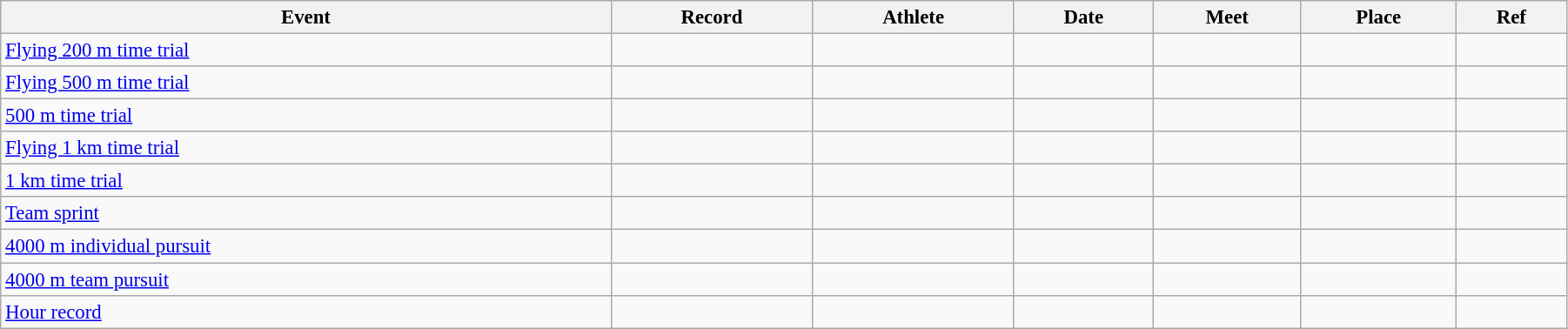<table class="wikitable" style="font-size:95%; width: 95%;">
<tr>
<th>Event</th>
<th>Record</th>
<th>Athlete</th>
<th>Date</th>
<th>Meet</th>
<th>Place</th>
<th>Ref</th>
</tr>
<tr>
<td><a href='#'>Flying 200 m time trial</a></td>
<td></td>
<td></td>
<td></td>
<td></td>
<td></td>
<td></td>
</tr>
<tr>
<td><a href='#'>Flying 500 m time trial</a></td>
<td></td>
<td></td>
<td></td>
<td></td>
<td></td>
<td></td>
</tr>
<tr>
<td><a href='#'>500 m time trial</a></td>
<td></td>
<td></td>
<td></td>
<td></td>
<td></td>
<td></td>
</tr>
<tr>
<td><a href='#'>Flying 1 km time trial</a></td>
<td></td>
<td></td>
<td></td>
<td></td>
<td></td>
<td></td>
</tr>
<tr>
<td><a href='#'>1 km time trial</a></td>
<td></td>
<td></td>
<td></td>
<td></td>
<td></td>
<td></td>
</tr>
<tr>
<td><a href='#'>Team sprint</a></td>
<td></td>
<td></td>
<td></td>
<td></td>
<td></td>
<td></td>
</tr>
<tr>
<td><a href='#'>4000 m individual pursuit</a></td>
<td></td>
<td></td>
<td></td>
<td></td>
<td></td>
<td></td>
</tr>
<tr>
<td><a href='#'>4000 m team pursuit</a></td>
<td></td>
<td></td>
<td></td>
<td></td>
<td></td>
<td></td>
</tr>
<tr>
<td><a href='#'>Hour record</a></td>
<td></td>
<td></td>
<td></td>
<td></td>
<td></td>
<td></td>
</tr>
</table>
